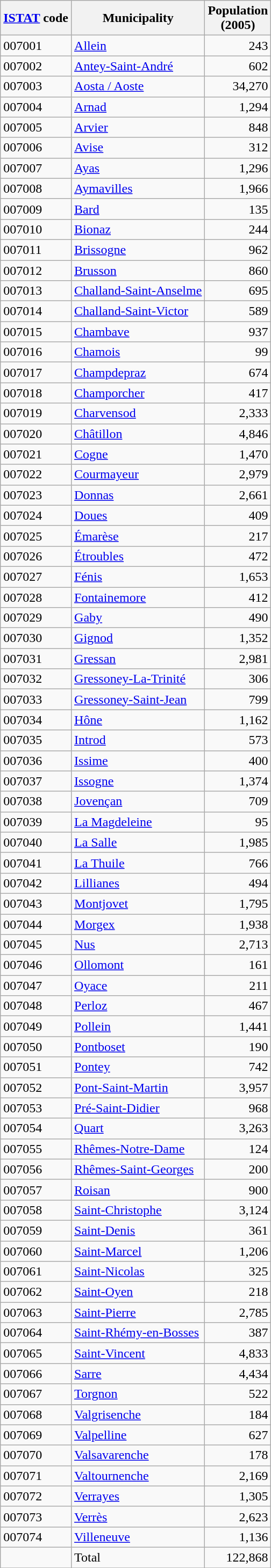<table class="wikitable sortable">
<tr>
<th><a href='#'>ISTAT</a> code</th>
<th>Municipality</th>
<th>Population <br>(2005)</th>
</tr>
<tr>
<td>007001</td>
<td><a href='#'>Allein</a></td>
<td align="right">243</td>
</tr>
<tr>
<td>007002</td>
<td><a href='#'>Antey-Saint-André</a></td>
<td align="right">602</td>
</tr>
<tr>
<td>007003</td>
<td><a href='#'>Aosta / Aoste</a></td>
<td align="right">34,270</td>
</tr>
<tr>
<td>007004</td>
<td><a href='#'>Arnad</a></td>
<td align="right">1,294</td>
</tr>
<tr>
<td>007005</td>
<td><a href='#'>Arvier</a></td>
<td align="right">848</td>
</tr>
<tr>
<td>007006</td>
<td><a href='#'>Avise</a></td>
<td align="right">312</td>
</tr>
<tr>
<td>007007</td>
<td><a href='#'>Ayas</a></td>
<td align="right">1,296</td>
</tr>
<tr>
<td>007008</td>
<td><a href='#'>Aymavilles</a></td>
<td align="right">1,966</td>
</tr>
<tr>
<td>007009</td>
<td><a href='#'>Bard</a></td>
<td align="right">135</td>
</tr>
<tr>
<td>007010</td>
<td><a href='#'>Bionaz</a></td>
<td align="right">244</td>
</tr>
<tr>
<td>007011</td>
<td><a href='#'>Brissogne</a></td>
<td align="right">962</td>
</tr>
<tr>
<td>007012</td>
<td><a href='#'>Brusson</a></td>
<td align="right">860</td>
</tr>
<tr>
<td>007013</td>
<td><a href='#'>Challand-Saint-Anselme</a></td>
<td align="right">695</td>
</tr>
<tr>
<td>007014</td>
<td><a href='#'>Challand-Saint-Victor</a></td>
<td align="right">589</td>
</tr>
<tr>
<td>007015</td>
<td><a href='#'>Chambave</a></td>
<td align="right">937</td>
</tr>
<tr>
<td>007016</td>
<td><a href='#'>Chamois</a></td>
<td align="right">99</td>
</tr>
<tr>
<td>007017</td>
<td><a href='#'>Champdepraz</a></td>
<td align="right">674</td>
</tr>
<tr>
<td>007018</td>
<td><a href='#'>Champorcher</a></td>
<td align="right">417</td>
</tr>
<tr>
<td>007019</td>
<td><a href='#'>Charvensod</a></td>
<td align="right">2,333</td>
</tr>
<tr>
<td>007020</td>
<td><a href='#'>Châtillon</a></td>
<td align="right">4,846</td>
</tr>
<tr>
<td>007021</td>
<td><a href='#'>Cogne</a></td>
<td align="right">1,470</td>
</tr>
<tr>
<td>007022</td>
<td><a href='#'>Courmayeur</a></td>
<td align="right">2,979</td>
</tr>
<tr>
<td>007023</td>
<td><a href='#'>Donnas</a></td>
<td align="right">2,661</td>
</tr>
<tr>
<td>007024</td>
<td><a href='#'>Doues</a></td>
<td align="right">409</td>
</tr>
<tr>
<td>007025</td>
<td><a href='#'>Émarèse</a></td>
<td align="right">217</td>
</tr>
<tr>
<td>007026</td>
<td><a href='#'>Étroubles</a></td>
<td align="right">472</td>
</tr>
<tr>
<td>007027</td>
<td><a href='#'>Fénis</a></td>
<td align="right">1,653</td>
</tr>
<tr>
<td>007028</td>
<td><a href='#'>Fontainemore</a></td>
<td align="right">412</td>
</tr>
<tr>
<td>007029</td>
<td><a href='#'>Gaby</a></td>
<td align="right">490</td>
</tr>
<tr>
<td>007030</td>
<td><a href='#'>Gignod</a></td>
<td align="right">1,352</td>
</tr>
<tr>
<td>007031</td>
<td><a href='#'>Gressan</a></td>
<td align="right">2,981</td>
</tr>
<tr>
<td>007032</td>
<td><a href='#'>Gressoney-La-Trinité</a></td>
<td align="right">306</td>
</tr>
<tr>
<td>007033</td>
<td><a href='#'>Gressoney-Saint-Jean</a></td>
<td align="right">799</td>
</tr>
<tr>
<td>007034</td>
<td><a href='#'>Hône</a></td>
<td align="right">1,162</td>
</tr>
<tr>
<td>007035</td>
<td><a href='#'>Introd</a></td>
<td align="right">573</td>
</tr>
<tr>
<td>007036</td>
<td><a href='#'>Issime</a></td>
<td align="right">400</td>
</tr>
<tr>
<td>007037</td>
<td><a href='#'>Issogne</a></td>
<td align="right">1,374</td>
</tr>
<tr>
<td>007038</td>
<td><a href='#'>Jovençan</a></td>
<td align="right">709</td>
</tr>
<tr>
<td>007039</td>
<td><a href='#'>La Magdeleine</a></td>
<td align="right">95</td>
</tr>
<tr>
<td>007040</td>
<td><a href='#'>La Salle</a></td>
<td align="right">1,985</td>
</tr>
<tr>
<td>007041</td>
<td><a href='#'>La Thuile</a></td>
<td align="right">766</td>
</tr>
<tr>
<td>007042</td>
<td><a href='#'>Lillianes</a></td>
<td align="right">494</td>
</tr>
<tr>
<td>007043</td>
<td><a href='#'>Montjovet</a></td>
<td align="right">1,795</td>
</tr>
<tr>
<td>007044</td>
<td><a href='#'>Morgex</a></td>
<td align="right">1,938</td>
</tr>
<tr>
<td>007045</td>
<td><a href='#'>Nus</a></td>
<td align="right">2,713</td>
</tr>
<tr>
<td>007046</td>
<td><a href='#'>Ollomont</a></td>
<td align="right">161</td>
</tr>
<tr>
<td>007047</td>
<td><a href='#'>Oyace</a></td>
<td align="right">211</td>
</tr>
<tr>
<td>007048</td>
<td><a href='#'>Perloz</a></td>
<td align="right">467</td>
</tr>
<tr>
<td>007049</td>
<td><a href='#'>Pollein</a></td>
<td align="right">1,441</td>
</tr>
<tr>
<td>007050</td>
<td><a href='#'>Pontboset</a></td>
<td align="right">190</td>
</tr>
<tr>
<td>007051</td>
<td><a href='#'>Pontey</a></td>
<td align="right">742</td>
</tr>
<tr>
<td>007052</td>
<td><a href='#'>Pont-Saint-Martin</a></td>
<td align="right">3,957</td>
</tr>
<tr>
<td>007053</td>
<td><a href='#'>Pré-Saint-Didier</a></td>
<td align="right">968</td>
</tr>
<tr>
<td>007054</td>
<td><a href='#'>Quart</a></td>
<td align="right">3,263</td>
</tr>
<tr>
<td>007055</td>
<td><a href='#'>Rhêmes-Notre-Dame</a></td>
<td align="right">124</td>
</tr>
<tr>
<td>007056</td>
<td><a href='#'>Rhêmes-Saint-Georges</a></td>
<td align="right">200</td>
</tr>
<tr>
<td>007057</td>
<td><a href='#'>Roisan</a></td>
<td align="right">900</td>
</tr>
<tr>
<td>007058</td>
<td><a href='#'>Saint-Christophe</a></td>
<td align="right">3,124</td>
</tr>
<tr>
<td>007059</td>
<td><a href='#'>Saint-Denis</a></td>
<td align="right">361</td>
</tr>
<tr>
<td>007060</td>
<td><a href='#'>Saint-Marcel</a></td>
<td align="right">1,206</td>
</tr>
<tr>
<td>007061</td>
<td><a href='#'>Saint-Nicolas</a></td>
<td align="right">325</td>
</tr>
<tr>
<td>007062</td>
<td><a href='#'>Saint-Oyen</a></td>
<td align="right">218</td>
</tr>
<tr>
<td>007063</td>
<td><a href='#'>Saint-Pierre</a></td>
<td align="right">2,785</td>
</tr>
<tr>
<td>007064</td>
<td><a href='#'>Saint-Rhémy-en-Bosses</a></td>
<td align="right">387</td>
</tr>
<tr>
<td>007065</td>
<td><a href='#'>Saint-Vincent</a></td>
<td align="right">4,833</td>
</tr>
<tr>
<td>007066</td>
<td><a href='#'>Sarre</a></td>
<td align="right">4,434</td>
</tr>
<tr>
<td>007067</td>
<td><a href='#'>Torgnon</a></td>
<td align="right">522</td>
</tr>
<tr>
<td>007068</td>
<td><a href='#'>Valgrisenche</a></td>
<td align="right">184</td>
</tr>
<tr>
<td>007069</td>
<td><a href='#'>Valpelline</a></td>
<td align="right">627</td>
</tr>
<tr>
<td>007070</td>
<td><a href='#'>Valsavarenche</a></td>
<td align="right">178</td>
</tr>
<tr>
<td>007071</td>
<td><a href='#'>Valtournenche</a></td>
<td align="right">2,169</td>
</tr>
<tr>
<td>007072</td>
<td><a href='#'>Verrayes</a></td>
<td align="right">1,305</td>
</tr>
<tr>
<td>007073</td>
<td><a href='#'>Verrès</a></td>
<td align="right">2,623</td>
</tr>
<tr>
<td>007074</td>
<td><a href='#'>Villeneuve</a></td>
<td align="right">1,136</td>
</tr>
<tr>
<td></td>
<td>Total</td>
<td align="right">122,868</td>
</tr>
<tr>
</tr>
</table>
